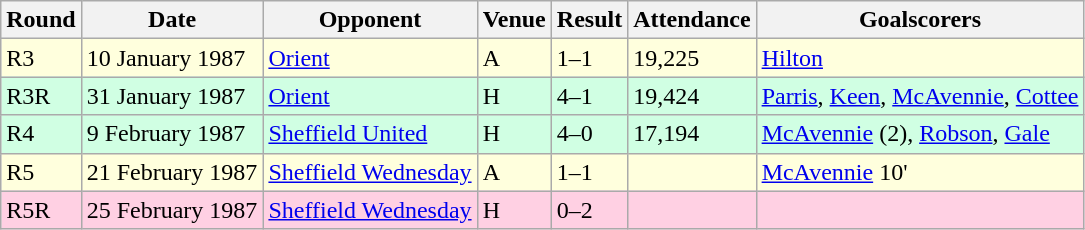<table class="wikitable">
<tr>
<th>Round</th>
<th>Date</th>
<th>Opponent</th>
<th>Venue</th>
<th>Result</th>
<th>Attendance</th>
<th>Goalscorers</th>
</tr>
<tr style="background-color: #ffffdd;">
<td>R3</td>
<td>10 January 1987</td>
<td><a href='#'>Orient</a></td>
<td>A</td>
<td>1–1</td>
<td>19,225</td>
<td><a href='#'>Hilton</a></td>
</tr>
<tr style="background-color: #d0ffe3;">
<td>R3R</td>
<td>31 January 1987</td>
<td><a href='#'>Orient</a></td>
<td>H</td>
<td>4–1</td>
<td>19,424</td>
<td><a href='#'>Parris</a>, <a href='#'>Keen</a>, <a href='#'>McAvennie</a>, <a href='#'>Cottee</a></td>
</tr>
<tr style="background-color: #d0ffe3;">
<td>R4</td>
<td>9 February 1987</td>
<td><a href='#'>Sheffield United</a></td>
<td>H</td>
<td>4–0</td>
<td>17,194</td>
<td><a href='#'>McAvennie</a> (2), <a href='#'>Robson</a>, <a href='#'>Gale</a></td>
</tr>
<tr style="background-color: #ffffdd;">
<td>R5</td>
<td>21 February 1987</td>
<td><a href='#'>Sheffield Wednesday</a></td>
<td>A</td>
<td>1–1</td>
<td></td>
<td><a href='#'>McAvennie</a> 10'</td>
</tr>
<tr style="background-color: #ffd0e3;">
<td>R5R</td>
<td>25 February 1987</td>
<td><a href='#'>Sheffield Wednesday</a></td>
<td>H</td>
<td>0–2</td>
<td></td>
<td></td>
</tr>
</table>
